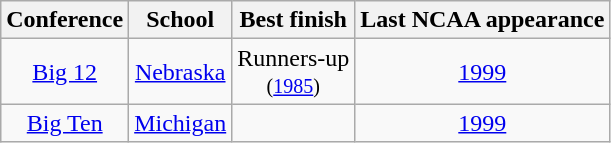<table class="wikitable sortable">
<tr>
<th>Conference</th>
<th>School</th>
<th>Best finish</th>
<th>Last NCAA appearance</th>
</tr>
<tr align=center>
<td><a href='#'>Big 12</a></td>
<td><a href='#'>Nebraska</a></td>
<td>Runners-up<br><small>(<a href='#'>1985</a>)</small></td>
<td><a href='#'>1999</a></td>
</tr>
<tr align=center>
<td><a href='#'>Big Ten</a></td>
<td><a href='#'>Michigan</a></td>
<td></td>
<td><a href='#'>1999</a></td>
</tr>
</table>
